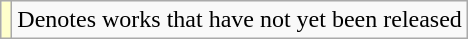<table class="wikitable">
<tr>
<td style="background:#FFFFCC;"></td>
<td>Denotes works that have not yet been released</td>
</tr>
</table>
